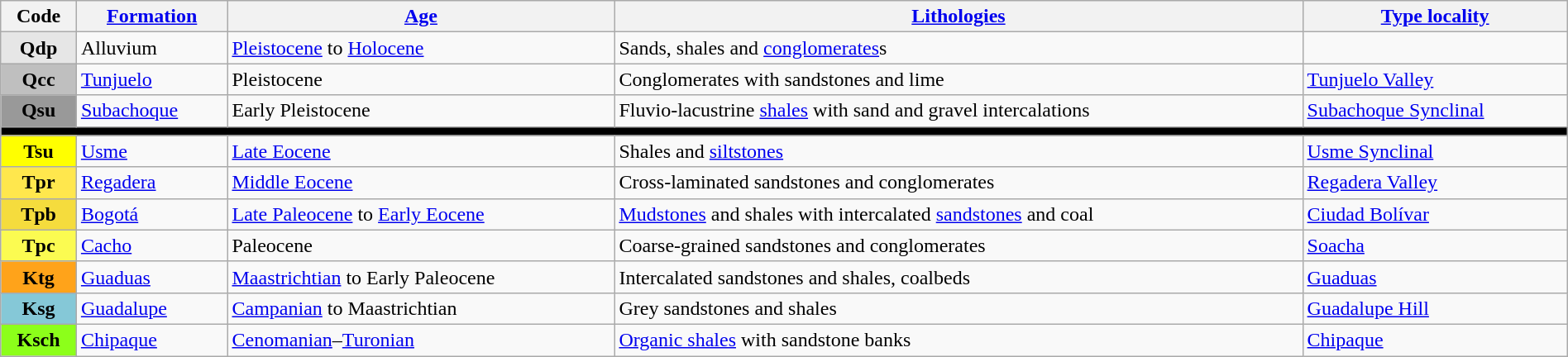<table class="wikitable" width=100%>
<tr>
<th>Code</th>
<th><a href='#'>Formation</a></th>
<th><a href='#'>Age</a></th>
<th><a href='#'>Lithologies</a></th>
<th><a href='#'>Type locality</a></th>
</tr>
<tr>
<td style="text-align:center; background:#e6e6e6;"><strong>Qdp</strong></td>
<td>Alluvium</td>
<td><a href='#'>Pleistocene</a> to <a href='#'>Holocene</a></td>
<td>Sands, shales and <a href='#'>conglomerates</a>s</td>
<td></td>
</tr>
<tr>
<td style="text-align:center; background:#bfbfbf;"><strong>Qcc</strong></td>
<td><a href='#'>Tunjuelo</a></td>
<td>Pleistocene</td>
<td>Conglomerates with sandstones and lime</td>
<td><a href='#'>Tunjuelo Valley</a></td>
</tr>
<tr>
<td style="text-align:center; background:#999;"><strong>Qsu</strong></td>
<td><a href='#'>Subachoque</a></td>
<td>Early Pleistocene</td>
<td>Fluvio-lacustrine <a href='#'>shales</a> with sand and gravel intercalations</td>
<td><a href='#'>Subachoque Synclinal</a></td>
</tr>
<tr>
<td colspan="5"  style="background:black; text-align:center;"><a href='#'></a></td>
</tr>
<tr>
<td style="text-align:center; background:#ff0;"><strong>Tsu</strong></td>
<td><a href='#'>Usme</a></td>
<td><a href='#'>Late Eocene</a></td>
<td>Shales and <a href='#'>siltstones</a></td>
<td><a href='#'>Usme Synclinal</a></td>
</tr>
<tr>
<td style="text-align:center; background:#ffe74d;"><strong>Tpr</strong></td>
<td><a href='#'>Regadera</a></td>
<td><a href='#'>Middle Eocene</a></td>
<td>Cross-laminated sandstones and conglomerates</td>
<td><a href='#'>Regadera Valley</a></td>
</tr>
<tr>
<td style="text-align:center; background:#f5dc3d;"><strong>Tpb</strong></td>
<td><a href='#'>Bogotá</a></td>
<td><a href='#'>Late Paleocene</a> to <a href='#'>Early Eocene</a></td>
<td><a href='#'>Mudstones</a> and shales with intercalated <a href='#'>sandstones</a> and coal</td>
<td><a href='#'>Ciudad Bolívar</a></td>
</tr>
<tr>
<td style="text-align:center; background:#fbfb51;"><strong>Tpc</strong></td>
<td><a href='#'>Cacho</a></td>
<td>Paleocene</td>
<td>Coarse-grained sandstones and conglomerates</td>
<td><a href='#'>Soacha</a></td>
</tr>
<tr>
<td style="text-align:center; background:#ffa31a;"><strong>Ktg</strong></td>
<td><a href='#'>Guaduas</a></td>
<td><a href='#'>Maastrichtian</a> to Early Paleocene</td>
<td>Intercalated sandstones and shales, coalbeds</td>
<td><a href='#'>Guaduas</a></td>
</tr>
<tr>
<td style="text-align:center; background:#85c8d7;"><strong>Ksg</strong></td>
<td><a href='#'>Guadalupe</a></td>
<td><a href='#'>Campanian</a> to Maastrichtian</td>
<td>Grey sandstones and shales</td>
<td><a href='#'>Guadalupe Hill</a></td>
</tr>
<tr>
<td style="text-align:center; background:#8cff1a;"><strong>Ksch</strong></td>
<td><a href='#'>Chipaque</a></td>
<td><a href='#'>Cenomanian</a>–<a href='#'>Turonian</a></td>
<td><a href='#'>Organic shales</a> with sandstone banks</td>
<td><a href='#'>Chipaque</a></td>
</tr>
</table>
